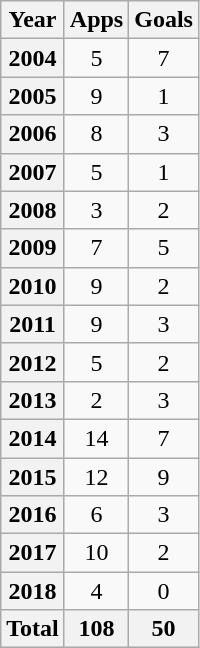<table class="wikitable sortable" style="text-align:center">
<tr>
<th scope="col">Year</th>
<th scope="col">Apps</th>
<th scope="col">Goals</th>
</tr>
<tr>
<th scope=row>2004</th>
<td>5</td>
<td>7</td>
</tr>
<tr>
<th scope=row>2005</th>
<td>9</td>
<td>1</td>
</tr>
<tr>
<th scope=row>2006</th>
<td>8</td>
<td>3</td>
</tr>
<tr>
<th scope=row>2007</th>
<td>5</td>
<td>1</td>
</tr>
<tr>
<th scope=row>2008</th>
<td>3</td>
<td>2</td>
</tr>
<tr>
<th scope=row>2009</th>
<td>7</td>
<td>5</td>
</tr>
<tr>
<th scope=row>2010</th>
<td>9</td>
<td>2</td>
</tr>
<tr>
<th scope=row>2011</th>
<td>9</td>
<td>3</td>
</tr>
<tr>
<th scope=row>2012</th>
<td>5</td>
<td>2</td>
</tr>
<tr>
<th scope=row>2013</th>
<td>2</td>
<td>3</td>
</tr>
<tr>
<th scope=row>2014</th>
<td>14</td>
<td>7</td>
</tr>
<tr>
<th scope=row>2015</th>
<td>12</td>
<td>9</td>
</tr>
<tr>
<th scope=row>2016</th>
<td>6</td>
<td>3</td>
</tr>
<tr>
<th scope=row>2017</th>
<td>10</td>
<td>2</td>
</tr>
<tr>
<th scope=row>2018</th>
<td>4</td>
<td>0</td>
</tr>
<tr>
<th>Total</th>
<th>108</th>
<th>50</th>
</tr>
</table>
